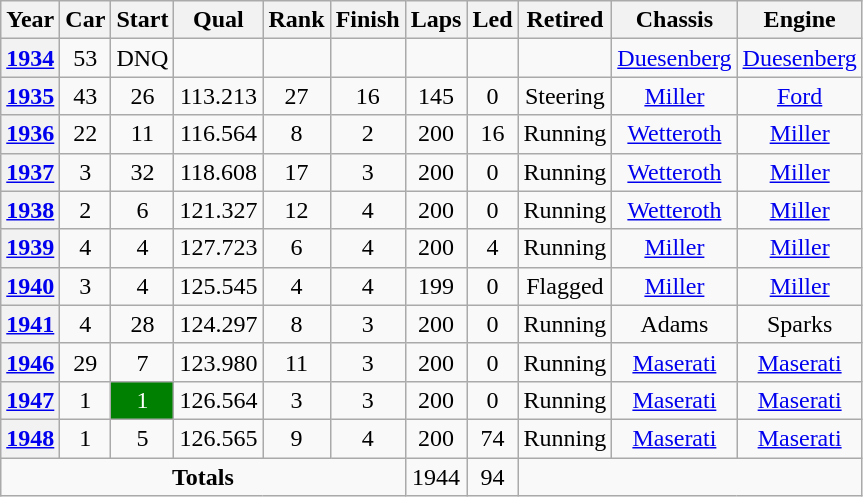<table class="wikitable" style="text-align:center">
<tr>
<th>Year</th>
<th>Car</th>
<th>Start</th>
<th>Qual</th>
<th>Rank</th>
<th>Finish</th>
<th>Laps</th>
<th>Led</th>
<th>Retired</th>
<th>Chassis</th>
<th>Engine</th>
</tr>
<tr>
<th><a href='#'>1934</a></th>
<td>53</td>
<td>DNQ</td>
<td></td>
<td></td>
<td></td>
<td></td>
<td></td>
<td></td>
<td><a href='#'>Duesenberg</a></td>
<td><a href='#'>Duesenberg</a></td>
</tr>
<tr>
<th><a href='#'>1935</a></th>
<td>43</td>
<td>26</td>
<td>113.213</td>
<td>27</td>
<td>16</td>
<td>145</td>
<td>0</td>
<td>Steering</td>
<td><a href='#'>Miller</a></td>
<td><a href='#'>Ford</a></td>
</tr>
<tr>
<th><a href='#'>1936</a></th>
<td>22</td>
<td>11</td>
<td>116.564</td>
<td>8</td>
<td>2</td>
<td>200</td>
<td>16</td>
<td>Running</td>
<td><a href='#'>Wetteroth</a></td>
<td><a href='#'>Miller</a></td>
</tr>
<tr>
<th><a href='#'>1937</a></th>
<td>3</td>
<td>32</td>
<td>118.608</td>
<td>17</td>
<td>3</td>
<td>200</td>
<td>0</td>
<td>Running</td>
<td><a href='#'>Wetteroth</a></td>
<td><a href='#'>Miller</a></td>
</tr>
<tr>
<th><a href='#'>1938</a></th>
<td>2</td>
<td>6</td>
<td>121.327</td>
<td>12</td>
<td>4</td>
<td>200</td>
<td>0</td>
<td>Running</td>
<td><a href='#'>Wetteroth</a></td>
<td><a href='#'>Miller</a></td>
</tr>
<tr>
<th><a href='#'>1939</a></th>
<td>4</td>
<td>4</td>
<td>127.723</td>
<td>6</td>
<td>4</td>
<td>200</td>
<td>4</td>
<td>Running</td>
<td><a href='#'>Miller</a></td>
<td><a href='#'>Miller</a></td>
</tr>
<tr>
<th><a href='#'>1940</a></th>
<td>3</td>
<td>4</td>
<td>125.545</td>
<td>4</td>
<td>4</td>
<td>199</td>
<td>0</td>
<td>Flagged</td>
<td><a href='#'>Miller</a></td>
<td><a href='#'>Miller</a></td>
</tr>
<tr>
<th><a href='#'>1941</a></th>
<td>4</td>
<td>28</td>
<td>124.297</td>
<td>8</td>
<td>3</td>
<td>200</td>
<td>0</td>
<td>Running</td>
<td>Adams</td>
<td>Sparks</td>
</tr>
<tr>
<th><a href='#'>1946</a></th>
<td>29</td>
<td>7</td>
<td>123.980</td>
<td>11</td>
<td>3</td>
<td>200</td>
<td>0</td>
<td>Running</td>
<td><a href='#'>Maserati</a></td>
<td><a href='#'>Maserati</a></td>
</tr>
<tr>
<th><a href='#'>1947</a></th>
<td>1</td>
<td style="background:green;color:white">1</td>
<td>126.564</td>
<td>3</td>
<td>3</td>
<td>200</td>
<td>0</td>
<td>Running</td>
<td><a href='#'>Maserati</a></td>
<td><a href='#'>Maserati</a></td>
</tr>
<tr>
<th><a href='#'>1948</a></th>
<td>1</td>
<td>5</td>
<td>126.565</td>
<td>9</td>
<td>4</td>
<td>200</td>
<td>74</td>
<td>Running</td>
<td><a href='#'>Maserati</a></td>
<td><a href='#'>Maserati</a></td>
</tr>
<tr>
<td colspan=6><strong>Totals</strong></td>
<td>1944</td>
<td>94</td>
<td colspan=3></td>
</tr>
</table>
